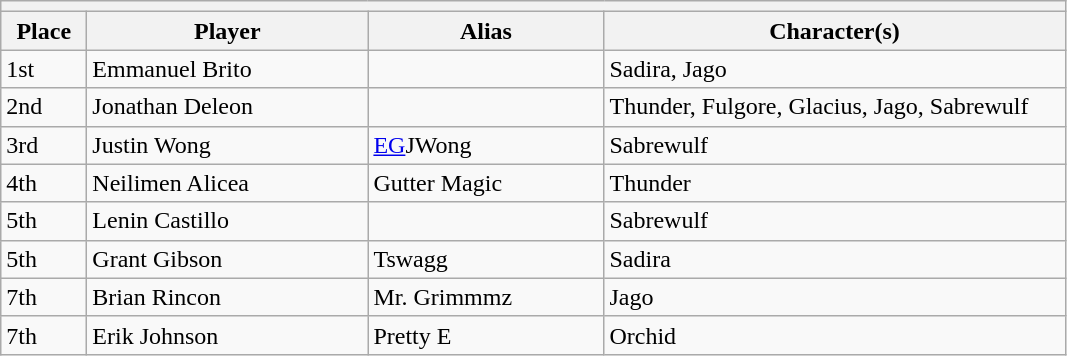<table class="wikitable">
<tr>
<th colspan=4></th>
</tr>
<tr>
<th style="width:50px;">Place</th>
<th style="width:180px;">Player</th>
<th style="width:150px;">Alias</th>
<th style="width:300px;">Character(s)</th>
</tr>
<tr>
<td>1st</td>
<td> Emmanuel Brito</td>
<td></td>
<td>Sadira, Jago</td>
</tr>
<tr>
<td>2nd</td>
<td> Jonathan Deleon</td>
<td></td>
<td>Thunder, Fulgore, Glacius, Jago, Sabrewulf</td>
</tr>
<tr>
<td>3rd</td>
<td> Justin Wong</td>
<td><a href='#'>EG</a>JWong</td>
<td>Sabrewulf</td>
</tr>
<tr>
<td>4th</td>
<td> Neilimen Alicea</td>
<td>Gutter Magic</td>
<td>Thunder</td>
</tr>
<tr>
<td>5th</td>
<td> Lenin Castillo</td>
<td></td>
<td>Sabrewulf</td>
</tr>
<tr>
<td>5th</td>
<td> Grant Gibson</td>
<td>Tswagg</td>
<td>Sadira</td>
</tr>
<tr>
<td>7th</td>
<td> Brian Rincon</td>
<td>Mr. Grimmmz</td>
<td>Jago</td>
</tr>
<tr>
<td>7th</td>
<td> Erik Johnson</td>
<td>Pretty E</td>
<td>Orchid</td>
</tr>
</table>
